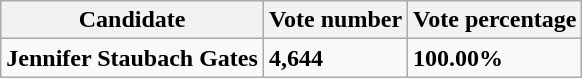<table class="wikitable">
<tr>
<th>Candidate</th>
<th>Vote number</th>
<th>Vote percentage</th>
</tr>
<tr>
<td><strong>Jennifer Staubach Gates</strong></td>
<td><strong>4,644</strong></td>
<td><strong>100.00%</strong></td>
</tr>
</table>
